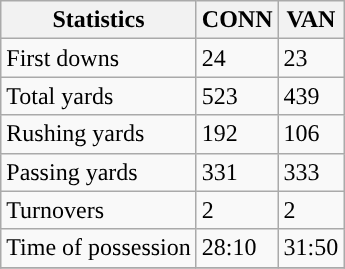<table class="wikitable" style="float: left;">
<tr>
<th>Statistics</th>
<th>CONN</th>
<th>VAN</th>
</tr>
<tr>
<td>First downs</td>
<td>24</td>
<td>23</td>
</tr>
<tr>
<td>Total yards</td>
<td>523</td>
<td>439</td>
</tr>
<tr>
<td>Rushing yards</td>
<td>192</td>
<td>106</td>
</tr>
<tr>
<td>Passing yards</td>
<td>331</td>
<td>333</td>
</tr>
<tr>
<td>Turnovers</td>
<td>2</td>
<td>2</td>
</tr>
<tr>
<td>Time of possession</td>
<td>28:10</td>
<td>31:50</td>
</tr>
<tr>
</tr>
</table>
